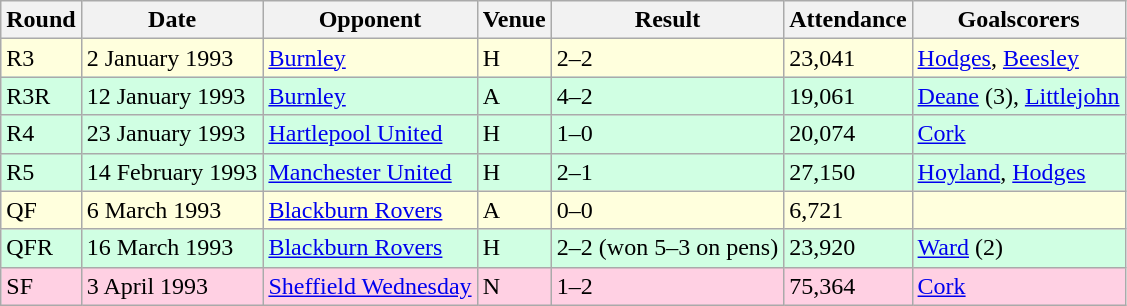<table class="wikitable">
<tr>
<th>Round</th>
<th>Date</th>
<th>Opponent</th>
<th>Venue</th>
<th>Result</th>
<th>Attendance</th>
<th>Goalscorers</th>
</tr>
<tr style="background-color: #ffffdd;">
<td>R3</td>
<td>2 January 1993</td>
<td><a href='#'>Burnley</a></td>
<td>H</td>
<td>2–2</td>
<td>23,041</td>
<td><a href='#'>Hodges</a>, <a href='#'>Beesley</a></td>
</tr>
<tr style="background-color: #d0ffe3;">
<td>R3R</td>
<td>12 January 1993</td>
<td><a href='#'>Burnley</a></td>
<td>A</td>
<td>4–2</td>
<td>19,061</td>
<td><a href='#'>Deane</a> (3), <a href='#'>Littlejohn</a></td>
</tr>
<tr style="background-color: #d0ffe3;">
<td>R4</td>
<td>23 January 1993</td>
<td><a href='#'>Hartlepool United</a></td>
<td>H</td>
<td>1–0</td>
<td>20,074</td>
<td><a href='#'>Cork</a></td>
</tr>
<tr style="background-color: #d0ffe3;">
<td>R5</td>
<td>14 February 1993</td>
<td><a href='#'>Manchester United</a></td>
<td>H</td>
<td>2–1</td>
<td>27,150</td>
<td><a href='#'>Hoyland</a>, <a href='#'>Hodges</a></td>
</tr>
<tr style="background-color: #ffffdd;">
<td>QF</td>
<td>6 March 1993</td>
<td><a href='#'>Blackburn Rovers</a></td>
<td>A</td>
<td>0–0</td>
<td>6,721</td>
<td></td>
</tr>
<tr style="background-color: #d0ffe3;">
<td>QFR</td>
<td>16 March 1993</td>
<td><a href='#'>Blackburn Rovers</a></td>
<td>H</td>
<td>2–2 (won 5–3 on pens)</td>
<td>23,920</td>
<td><a href='#'>Ward</a> (2)</td>
</tr>
<tr style="background-color: #ffd0e3;">
<td>SF</td>
<td>3 April 1993</td>
<td><a href='#'>Sheffield Wednesday</a></td>
<td>N</td>
<td>1–2 </td>
<td>75,364</td>
<td><a href='#'>Cork</a></td>
</tr>
</table>
